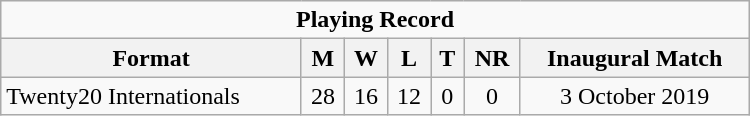<table class="wikitable" style="text-align: center; width: 500px;">
<tr>
<td colspan=7 align="center"><strong>Playing Record</strong></td>
</tr>
<tr>
<th>Format</th>
<th>M</th>
<th>W</th>
<th>L</th>
<th>T</th>
<th>NR</th>
<th>Inaugural Match</th>
</tr>
<tr>
<td align="left">Twenty20 Internationals</td>
<td>28</td>
<td>16</td>
<td>12</td>
<td>0</td>
<td>0</td>
<td>3 October 2019</td>
</tr>
</table>
